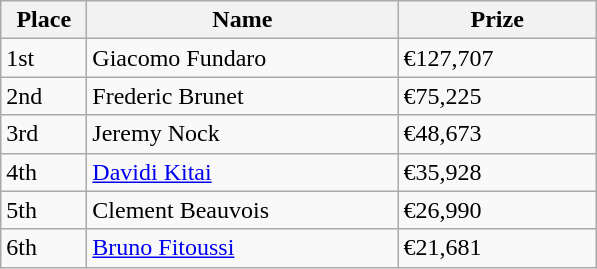<table class="wikitable">
<tr>
<th style="width:50px;">Place</th>
<th style="width:200px;">Name</th>
<th style="width:125px;">Prize</th>
</tr>
<tr>
<td>1st</td>
<td> Giacomo Fundaro</td>
<td>€127,707</td>
</tr>
<tr>
<td>2nd</td>
<td> Frederic Brunet</td>
<td>€75,225</td>
</tr>
<tr>
<td>3rd</td>
<td> Jeremy Nock</td>
<td>€48,673</td>
</tr>
<tr>
<td>4th</td>
<td> <a href='#'>Davidi Kitai</a></td>
<td>€35,928</td>
</tr>
<tr>
<td>5th</td>
<td> Clement Beauvois</td>
<td>€26,990</td>
</tr>
<tr>
<td>6th</td>
<td> <a href='#'>Bruno Fitoussi</a></td>
<td>€21,681</td>
</tr>
</table>
